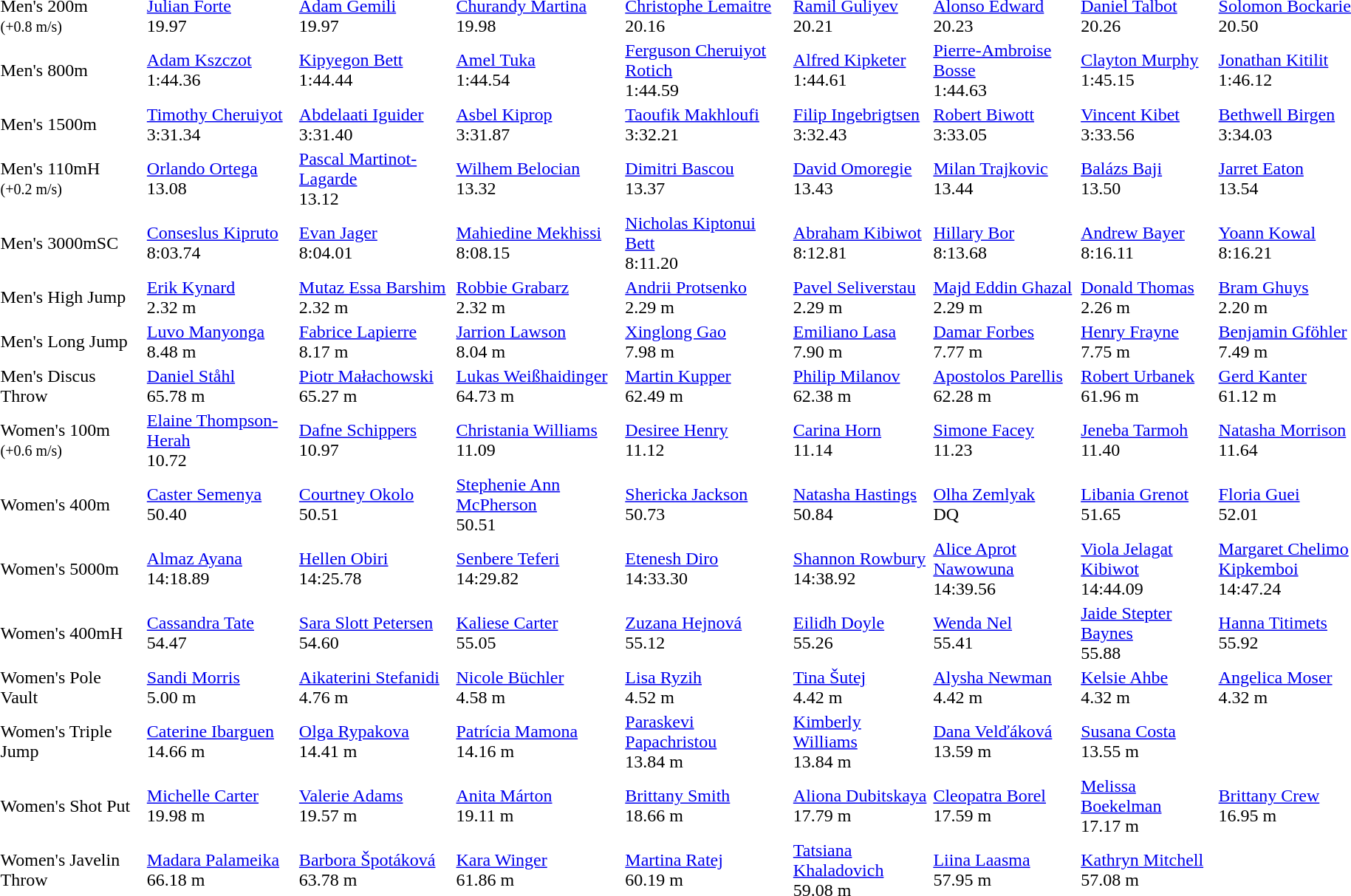<table>
<tr>
<td>Men's 200m<br><small>(+0.8 m/s)</small></td>
<td><a href='#'>Julian Forte</a><br>  19.97</td>
<td><a href='#'>Adam Gemili</a><br>  19.97</td>
<td><a href='#'>Churandy Martina</a><br>  19.98</td>
<td><a href='#'>Christophe Lemaitre</a><br>  20.16</td>
<td><a href='#'>Ramil Guliyev</a><br>  20.21</td>
<td><a href='#'>Alonso Edward</a><br>  20.23</td>
<td><a href='#'>Daniel Talbot</a><br>  20.26</td>
<td><a href='#'>Solomon Bockarie</a><br>  20.50</td>
</tr>
<tr>
<td>Men's 800m</td>
<td><a href='#'>Adam Kszczot</a><br>  1:44.36</td>
<td><a href='#'>Kipyegon Bett</a><br>  1:44.44</td>
<td><a href='#'>Amel Tuka</a><br>  1:44.54</td>
<td><a href='#'>Ferguson Cheruiyot Rotich</a><br>  1:44.59</td>
<td><a href='#'>Alfred Kipketer</a><br>  1:44.61</td>
<td><a href='#'>Pierre-Ambroise Bosse</a><br>  1:44.63</td>
<td><a href='#'>Clayton Murphy</a><br>  1:45.15</td>
<td><a href='#'>Jonathan Kitilit</a><br>  1:46.12</td>
</tr>
<tr>
<td>Men's 1500m</td>
<td><a href='#'>Timothy Cheruiyot</a><br>  3:31.34</td>
<td><a href='#'>Abdelaati Iguider</a><br>  3:31.40</td>
<td><a href='#'>Asbel Kiprop</a><br>  3:31.87</td>
<td><a href='#'>Taoufik Makhloufi</a><br>  3:32.21</td>
<td><a href='#'>Filip Ingebrigtsen</a><br>  3:32.43</td>
<td><a href='#'>Robert Biwott</a><br>  3:33.05</td>
<td><a href='#'>Vincent Kibet</a><br>  3:33.56</td>
<td><a href='#'>Bethwell Birgen</a><br>  3:34.03</td>
</tr>
<tr>
<td>Men's 110mH<br><small>(+0.2 m/s)</small></td>
<td><a href='#'>Orlando Ortega</a><br>  13.08</td>
<td><a href='#'>Pascal Martinot-Lagarde</a><br>  13.12</td>
<td><a href='#'>Wilhem Belocian</a><br>  13.32</td>
<td><a href='#'>Dimitri Bascou</a><br>  13.37</td>
<td><a href='#'>David Omoregie</a><br>  13.43</td>
<td><a href='#'>Milan Trajkovic</a><br>  13.44</td>
<td><a href='#'>Balázs Baji</a><br>  13.50</td>
<td><a href='#'>Jarret Eaton</a><br>  13.54</td>
</tr>
<tr>
<td>Men's 3000mSC</td>
<td><a href='#'>Conseslus Kipruto</a><br>  8:03.74</td>
<td><a href='#'>Evan Jager</a><br>  8:04.01</td>
<td><a href='#'>Mahiedine Mekhissi</a><br>  8:08.15</td>
<td><a href='#'>Nicholas Kiptonui Bett</a><br>  8:11.20</td>
<td><a href='#'>Abraham Kibiwot</a><br>  8:12.81</td>
<td><a href='#'>Hillary Bor</a><br>  8:13.68</td>
<td><a href='#'>Andrew Bayer</a><br>  8:16.11</td>
<td><a href='#'>Yoann Kowal</a><br>  8:16.21</td>
</tr>
<tr>
<td>Men's High Jump</td>
<td><a href='#'>Erik Kynard</a><br>  2.32 m</td>
<td><a href='#'>Mutaz Essa Barshim</a><br>  2.32 m</td>
<td><a href='#'>Robbie Grabarz</a><br>  2.32 m</td>
<td><a href='#'>Andrii Protsenko</a><br>  2.29 m</td>
<td><a href='#'>Pavel Seliverstau</a><br>  2.29 m</td>
<td><a href='#'>Majd Eddin Ghazal</a><br>  2.29 m</td>
<td><a href='#'>Donald Thomas</a><br>  2.26 m</td>
<td><a href='#'>Bram Ghuys</a><br>  2.20 m</td>
</tr>
<tr>
<td>Men's Long Jump</td>
<td><a href='#'>Luvo Manyonga</a><br>  8.48 m</td>
<td><a href='#'>Fabrice Lapierre</a><br>  8.17 m</td>
<td><a href='#'>Jarrion Lawson</a><br>  8.04 m</td>
<td><a href='#'>Xinglong Gao</a><br>  7.98 m</td>
<td><a href='#'>Emiliano Lasa</a><br>  7.90 m</td>
<td><a href='#'>Damar Forbes</a><br>  7.77 m</td>
<td><a href='#'>Henry Frayne</a><br>  7.75 m</td>
<td><a href='#'>Benjamin Gföhler</a><br>  7.49 m</td>
</tr>
<tr>
<td>Men's Discus Throw</td>
<td><a href='#'>Daniel Ståhl</a><br>  65.78 m</td>
<td><a href='#'>Piotr Małachowski</a><br>  65.27 m</td>
<td><a href='#'>Lukas Weißhaidinger</a><br>  64.73 m</td>
<td><a href='#'>Martin Kupper</a><br>  62.49 m</td>
<td><a href='#'>Philip Milanov</a><br>  62.38 m</td>
<td><a href='#'>Apostolos Parellis</a><br>  62.28 m</td>
<td><a href='#'>Robert Urbanek</a><br>  61.96 m</td>
<td><a href='#'>Gerd Kanter</a><br>  61.12 m</td>
</tr>
<tr>
<td>Women's 100m<br><small>(+0.6 m/s)</small></td>
<td><a href='#'>Elaine Thompson-Herah</a><br>  10.72</td>
<td><a href='#'>Dafne Schippers</a><br>  10.97</td>
<td><a href='#'>Christania Williams</a><br>  11.09</td>
<td><a href='#'>Desiree Henry</a><br>  11.12</td>
<td><a href='#'>Carina Horn</a><br>  11.14</td>
<td><a href='#'>Simone Facey</a><br>  11.23</td>
<td><a href='#'>Jeneba Tarmoh</a><br>  11.40</td>
<td><a href='#'>Natasha Morrison</a><br>  11.64</td>
</tr>
<tr>
<td>Women's 400m</td>
<td><a href='#'>Caster Semenya</a><br>  50.40</td>
<td><a href='#'>Courtney Okolo</a><br>  50.51</td>
<td><a href='#'>Stephenie Ann McPherson</a><br>  50.51</td>
<td><a href='#'>Shericka Jackson</a><br>  50.73</td>
<td><a href='#'>Natasha Hastings</a><br>  50.84</td>
<td><a href='#'>Olha Zemlyak</a><br>  DQ</td>
<td><a href='#'>Libania Grenot</a><br>  51.65</td>
<td><a href='#'>Floria Guei</a><br>  52.01</td>
</tr>
<tr>
<td>Women's 5000m</td>
<td><a href='#'>Almaz Ayana</a><br>  14:18.89</td>
<td><a href='#'>Hellen Obiri</a><br>  14:25.78</td>
<td><a href='#'>Senbere Teferi</a><br>  14:29.82</td>
<td><a href='#'>Etenesh Diro</a><br>  14:33.30</td>
<td><a href='#'>Shannon Rowbury</a><br>  14:38.92</td>
<td><a href='#'>Alice Aprot Nawowuna</a><br>  14:39.56</td>
<td><a href='#'>Viola Jelagat Kibiwot</a><br>  14:44.09</td>
<td><a href='#'>Margaret Chelimo Kipkemboi</a><br>  14:47.24</td>
</tr>
<tr>
<td>Women's 400mH</td>
<td><a href='#'>Cassandra Tate</a><br>  54.47</td>
<td><a href='#'>Sara Slott Petersen</a><br>  54.60</td>
<td><a href='#'>Kaliese Carter</a><br>  55.05</td>
<td><a href='#'>Zuzana Hejnová</a><br>  55.12</td>
<td><a href='#'>Eilidh Doyle</a><br>  55.26</td>
<td><a href='#'>Wenda Nel</a><br>  55.41</td>
<td><a href='#'>Jaide Stepter Baynes</a><br>  55.88</td>
<td><a href='#'>Hanna Titimets</a><br>  55.92</td>
</tr>
<tr>
<td>Women's Pole Vault</td>
<td><a href='#'>Sandi Morris</a><br>  5.00 m</td>
<td><a href='#'>Aikaterini Stefanidi</a><br>  4.76 m</td>
<td><a href='#'>Nicole Büchler</a><br>  4.58 m</td>
<td><a href='#'>Lisa Ryzih</a><br>  4.52 m</td>
<td><a href='#'>Tina Šutej</a><br>  4.42 m</td>
<td><a href='#'>Alysha Newman</a><br>  4.42 m</td>
<td><a href='#'>Kelsie Ahbe</a><br>  4.32 m</td>
<td><a href='#'>Angelica Moser</a><br>  4.32 m</td>
</tr>
<tr>
<td>Women's Triple Jump</td>
<td><a href='#'>Caterine Ibarguen</a><br>  14.66 m</td>
<td><a href='#'>Olga Rypakova</a><br>  14.41 m</td>
<td><a href='#'>Patrícia Mamona</a><br>  14.16 m</td>
<td><a href='#'>Paraskevi Papachristou</a><br>  13.84 m</td>
<td><a href='#'>Kimberly Williams</a><br>  13.84 m</td>
<td><a href='#'>Dana Velďáková</a><br>  13.59 m</td>
<td><a href='#'>Susana Costa</a><br>  13.55 m</td>
</tr>
<tr>
<td>Women's Shot Put</td>
<td><a href='#'>Michelle Carter</a><br>  19.98 m</td>
<td><a href='#'>Valerie Adams</a><br>  19.57 m</td>
<td><a href='#'>Anita Márton</a><br>  19.11 m</td>
<td><a href='#'>Brittany Smith</a><br>  18.66 m</td>
<td><a href='#'>Aliona Dubitskaya</a><br>  17.79 m</td>
<td><a href='#'>Cleopatra Borel</a><br>  17.59 m</td>
<td><a href='#'>Melissa Boekelman</a><br>  17.17 m</td>
<td><a href='#'>Brittany Crew</a><br>  16.95 m</td>
</tr>
<tr>
<td>Women's Javelin Throw</td>
<td><a href='#'>Madara Palameika</a><br>  66.18 m</td>
<td><a href='#'>Barbora Špotáková</a><br>  63.78 m</td>
<td><a href='#'>Kara Winger</a><br>  61.86 m</td>
<td><a href='#'>Martina Ratej</a><br>  60.19 m</td>
<td><a href='#'>Tatsiana Khaladovich</a><br>  59.08 m</td>
<td><a href='#'>Liina Laasma</a><br>  57.95 m</td>
<td><a href='#'>Kathryn Mitchell</a><br>  57.08 m</td>
</tr>
</table>
